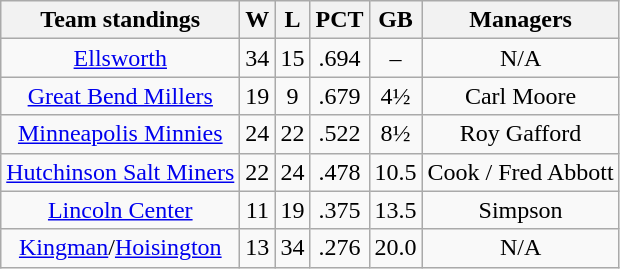<table class="wikitable">
<tr align=center>
<th>Team standings</th>
<th>W</th>
<th>L</th>
<th>PCT</th>
<th>GB</th>
<th>Managers</th>
</tr>
<tr align=center>
<td><a href='#'>Ellsworth</a></td>
<td>34</td>
<td>15</td>
<td>.694</td>
<td>–</td>
<td>N/A</td>
</tr>
<tr align=center>
<td><a href='#'>Great Bend Millers</a></td>
<td>19</td>
<td>9</td>
<td>.679</td>
<td>4½</td>
<td>Carl Moore</td>
</tr>
<tr align=center>
<td><a href='#'>Minneapolis Minnies</a></td>
<td>24</td>
<td>22</td>
<td>.522</td>
<td>8½</td>
<td>Roy Gafford</td>
</tr>
<tr align=center>
<td><a href='#'>Hutchinson Salt Miners</a></td>
<td>22</td>
<td>24</td>
<td>.478</td>
<td>10.5</td>
<td>Cook / Fred Abbott</td>
</tr>
<tr align=center>
<td><a href='#'>Lincoln Center</a></td>
<td>11</td>
<td>19</td>
<td>.375</td>
<td>13.5</td>
<td>Simpson</td>
</tr>
<tr align=center>
<td><a href='#'>Kingman</a>/<a href='#'>Hoisington</a></td>
<td>13</td>
<td>34</td>
<td>.276</td>
<td>20.0</td>
<td>N/A</td>
</tr>
</table>
